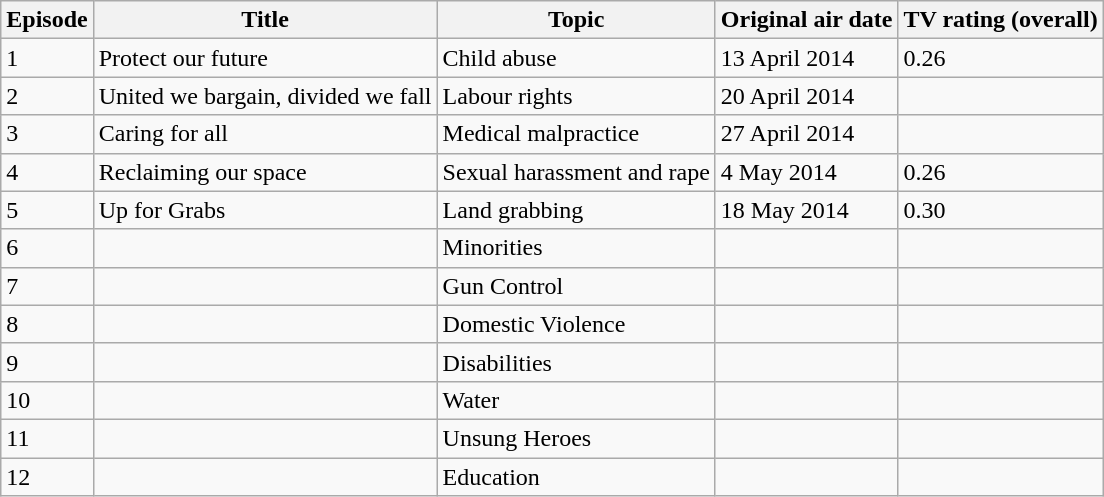<table class="wikitable">
<tr>
<th>Episode</th>
<th>Title</th>
<th>Topic</th>
<th>Original air date</th>
<th>TV rating (overall)</th>
</tr>
<tr>
<td>1</td>
<td>Protect our future</td>
<td>Child abuse</td>
<td>13 April 2014</td>
<td>0.26</td>
</tr>
<tr>
<td>2</td>
<td>United we bargain, divided we fall</td>
<td>Labour rights</td>
<td>20 April 2014</td>
<td></td>
</tr>
<tr>
<td>3</td>
<td>Caring for all</td>
<td>Medical malpractice</td>
<td>27 April 2014</td>
<td></td>
</tr>
<tr>
<td>4</td>
<td>Reclaiming our space</td>
<td>Sexual harassment and rape</td>
<td>4 May 2014</td>
<td>0.26</td>
</tr>
<tr>
<td>5</td>
<td>Up for Grabs</td>
<td>Land grabbing</td>
<td>18 May 2014</td>
<td>0.30</td>
</tr>
<tr>
<td>6</td>
<td></td>
<td>Minorities</td>
<td></td>
<td></td>
</tr>
<tr>
<td>7</td>
<td></td>
<td>Gun Control</td>
<td></td>
<td></td>
</tr>
<tr>
<td>8</td>
<td></td>
<td>Domestic Violence</td>
<td></td>
<td></td>
</tr>
<tr>
<td>9</td>
<td></td>
<td>Disabilities</td>
<td></td>
<td></td>
</tr>
<tr>
<td>10</td>
<td></td>
<td>Water</td>
<td></td>
<td></td>
</tr>
<tr>
<td>11</td>
<td></td>
<td>Unsung Heroes</td>
<td></td>
<td></td>
</tr>
<tr>
<td>12</td>
<td></td>
<td>Education</td>
<td></td>
<td></td>
</tr>
</table>
